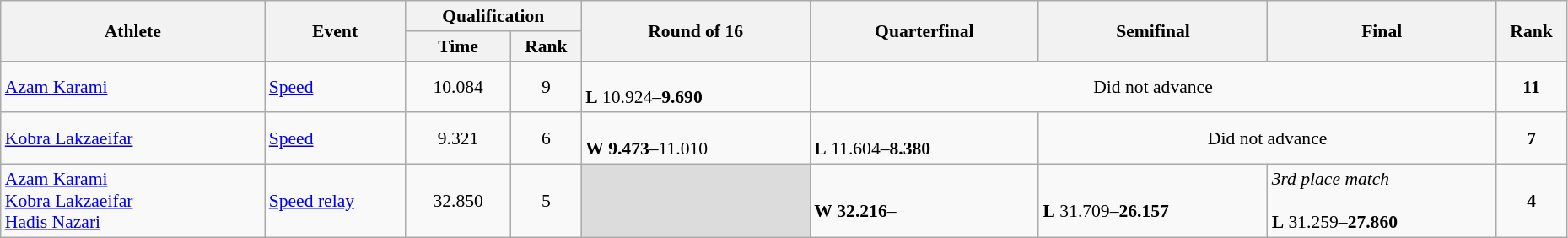<table class="wikitable" width="98%" style="text-align:center; font-size:90%">
<tr>
<th rowspan="2" width="15%">Athlete</th>
<th rowspan="2" width="8%">Event</th>
<th colspan="2" width="10%">Qualification</th>
<th rowspan="2" width="13%">Round of 16</th>
<th rowspan="2" width="13%">Quarterfinal</th>
<th rowspan="2" width="13%">Semifinal</th>
<th rowspan="2" width="13%">Final</th>
<th rowspan="2" width="4%">Rank</th>
</tr>
<tr>
<th width="6%">Time</th>
<th>Rank</th>
</tr>
<tr>
<td align="left"><a href='#'>Azam Karami</a></td>
<td align="left"><a href='#'>Speed</a></td>
<td>10.084</td>
<td>9 <strong></strong></td>
<td align="left"><br><strong>L</strong> 10.924–<strong>9.690</strong></td>
<td colspan=3>Did not advance</td>
<td align=center><strong>11</strong></td>
</tr>
<tr>
<td align="left"><a href='#'>Kobra Lakzaeifar</a></td>
<td align="left"><a href='#'>Speed</a></td>
<td>9.321</td>
<td>6 <strong></strong></td>
<td align="left"><br><strong>W</strong> <strong>9.473</strong>–11.010</td>
<td align="left"><br><strong>L</strong> 11.604–<strong>8.380</strong></td>
<td colspan=2>Did not advance</td>
<td align=center><strong>7</strong></td>
</tr>
<tr>
<td align="left"><a href='#'>Azam Karami</a><br><a href='#'>Kobra Lakzaeifar</a><br><a href='#'>Hadis Nazari</a></td>
<td align="left"><a href='#'>Speed relay</a></td>
<td>32.850</td>
<td>5 <strong></strong></td>
<td bgcolor=#DCDCDC></td>
<td align="left"><br><strong>W</strong> <strong>32.216</strong>–</td>
<td align="left"><br><strong>L</strong> 31.709–<strong>26.157</strong></td>
<td align="left"><em>3rd place match</em><br><br><strong>L</strong> 31.259–<strong>27.860</strong></td>
<td align=center><strong>4</strong></td>
</tr>
</table>
